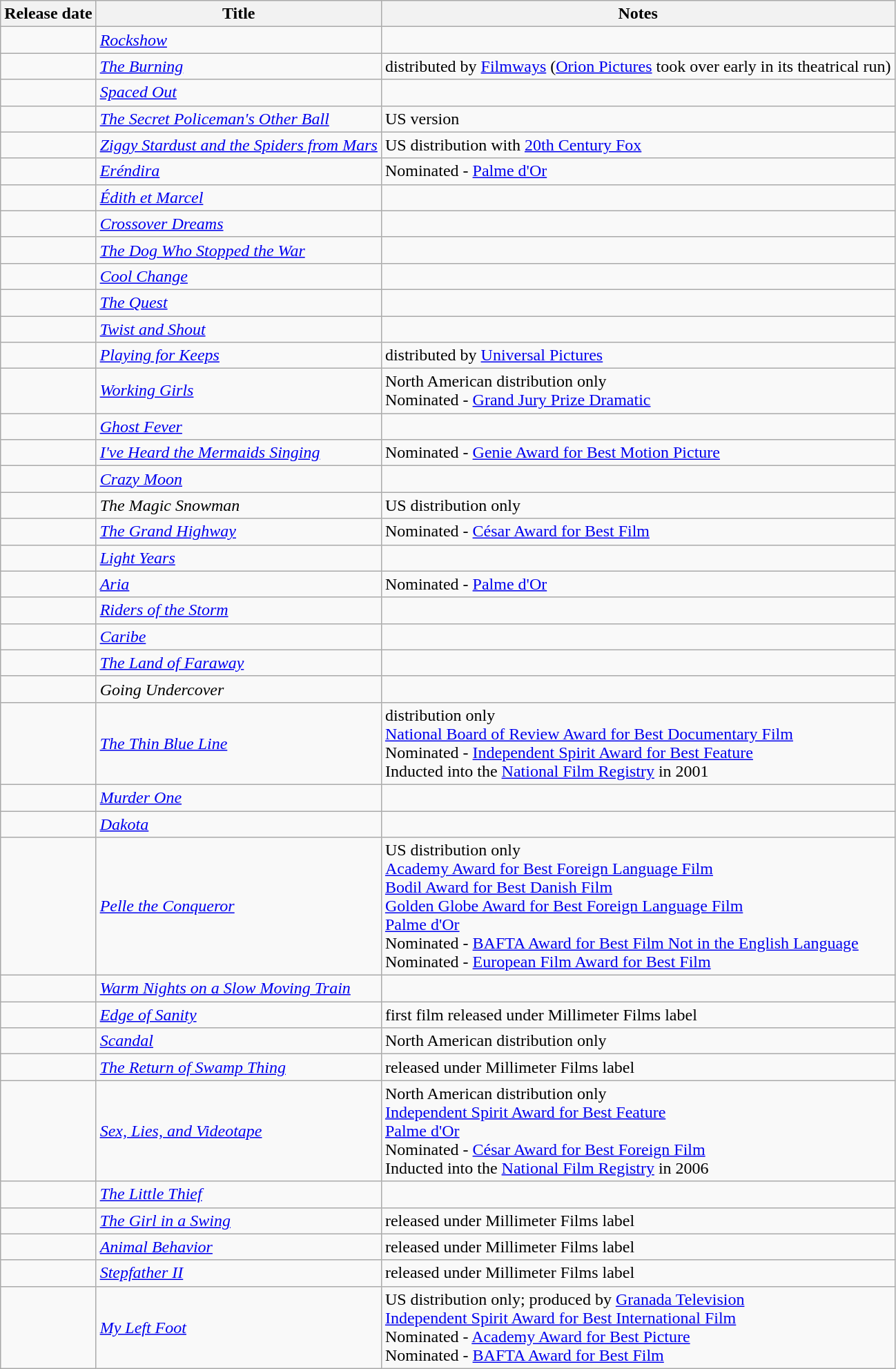<table class="wikitable sortable">
<tr>
<th>Release date</th>
<th>Title</th>
<th>Notes</th>
</tr>
<tr>
<td></td>
<td><em><a href='#'>Rockshow</a></em></td>
<td></td>
</tr>
<tr>
<td></td>
<td><em><a href='#'>The Burning</a></em></td>
<td>distributed by <a href='#'>Filmways</a> (<a href='#'>Orion Pictures</a> took over early in its theatrical run)</td>
</tr>
<tr>
<td></td>
<td><em><a href='#'>Spaced Out</a></em></td>
<td></td>
</tr>
<tr>
<td></td>
<td><em><a href='#'>The Secret Policeman's Other Ball</a></em></td>
<td>US version</td>
</tr>
<tr>
<td></td>
<td><em><a href='#'>Ziggy Stardust and the Spiders from Mars</a></em></td>
<td>US distribution with <a href='#'>20th Century Fox</a></td>
</tr>
<tr>
<td></td>
<td><em><a href='#'>Eréndira</a></em></td>
<td>Nominated - <a href='#'>Palme d'Or</a></td>
</tr>
<tr>
<td></td>
<td><em><a href='#'>Édith et Marcel</a></em></td>
<td></td>
</tr>
<tr>
<td></td>
<td><em><a href='#'>Crossover Dreams</a></em></td>
<td></td>
</tr>
<tr>
<td></td>
<td><em><a href='#'>The Dog Who Stopped the War</a></em></td>
<td></td>
</tr>
<tr>
<td></td>
<td><em><a href='#'>Cool Change</a></em></td>
<td></td>
</tr>
<tr>
<td></td>
<td><em><a href='#'>The Quest</a></em></td>
<td></td>
</tr>
<tr>
<td></td>
<td><em><a href='#'>Twist and Shout</a></em></td>
<td></td>
</tr>
<tr>
<td></td>
<td><em><a href='#'>Playing for Keeps</a></em></td>
<td>distributed by <a href='#'>Universal Pictures</a></td>
</tr>
<tr>
<td></td>
<td><em><a href='#'>Working Girls</a></em></td>
<td>North American distribution only<br>Nominated - <a href='#'>Grand Jury Prize Dramatic</a></td>
</tr>
<tr>
<td></td>
<td><em><a href='#'>Ghost Fever</a></em></td>
<td></td>
</tr>
<tr>
<td></td>
<td><em><a href='#'>I've Heard the Mermaids Singing</a></em></td>
<td>Nominated - <a href='#'>Genie Award for Best Motion Picture</a></td>
</tr>
<tr>
<td></td>
<td><em><a href='#'>Crazy Moon</a></em></td>
<td></td>
</tr>
<tr>
<td></td>
<td><em>The Magic Snowman</em></td>
<td>US distribution only</td>
</tr>
<tr>
<td></td>
<td><em><a href='#'>The Grand Highway</a></em></td>
<td>Nominated - <a href='#'>César Award for Best Film</a></td>
</tr>
<tr>
<td></td>
<td><em><a href='#'>Light Years</a></em></td>
<td></td>
</tr>
<tr>
<td></td>
<td><em><a href='#'>Aria</a></em></td>
<td>Nominated - <a href='#'>Palme d'Or</a></td>
</tr>
<tr>
<td></td>
<td><em><a href='#'>Riders of the Storm</a></em></td>
<td></td>
</tr>
<tr>
<td></td>
<td><em><a href='#'>Caribe</a></em></td>
<td></td>
</tr>
<tr>
<td></td>
<td><em><a href='#'>The Land of Faraway</a></em></td>
<td></td>
</tr>
<tr>
<td></td>
<td><em>Going Undercover</em></td>
<td></td>
</tr>
<tr>
<td></td>
<td><em><a href='#'>The Thin Blue Line</a></em></td>
<td>distribution only<br><a href='#'>National Board of Review Award for Best Documentary Film</a><br>Nominated - <a href='#'>Independent Spirit Award for Best Feature</a><br>Inducted into the <a href='#'>National Film Registry</a> in 2001</td>
</tr>
<tr>
<td></td>
<td><em><a href='#'>Murder One</a></em></td>
<td></td>
</tr>
<tr>
<td></td>
<td><em><a href='#'>Dakota</a></em></td>
<td></td>
</tr>
<tr>
<td></td>
<td><em><a href='#'>Pelle the Conqueror</a></em></td>
<td>US distribution only<br><a href='#'>Academy Award for Best Foreign Language Film</a><br><a href='#'>Bodil Award for Best Danish Film</a><br><a href='#'>Golden Globe Award for Best Foreign Language Film</a><br><a href='#'>Palme d'Or</a><br>Nominated - <a href='#'>BAFTA Award for Best Film Not in the English Language</a><br>Nominated - <a href='#'>European Film Award for Best Film</a></td>
</tr>
<tr>
<td></td>
<td><em><a href='#'>Warm Nights on a Slow Moving Train</a></em></td>
<td></td>
</tr>
<tr>
<td></td>
<td><em><a href='#'>Edge of Sanity</a></em></td>
<td>first film released under Millimeter Films label</td>
</tr>
<tr>
<td></td>
<td><em><a href='#'>Scandal</a></em></td>
<td>North American distribution only</td>
</tr>
<tr>
<td></td>
<td><em><a href='#'>The Return of Swamp Thing</a></em></td>
<td>released under Millimeter Films label</td>
</tr>
<tr>
<td></td>
<td><em><a href='#'>Sex, Lies, and Videotape</a></em></td>
<td>North American distribution only<br><a href='#'>Independent Spirit Award for Best Feature</a><br><a href='#'>Palme d'Or</a><br>Nominated - <a href='#'>César Award for Best Foreign Film</a><br>Inducted into the <a href='#'>National Film Registry</a> in 2006</td>
</tr>
<tr>
<td></td>
<td><em><a href='#'>The Little Thief</a></em></td>
<td></td>
</tr>
<tr>
<td></td>
<td><em><a href='#'>The Girl in a Swing</a></em></td>
<td>released under Millimeter Films label</td>
</tr>
<tr>
<td></td>
<td><em><a href='#'>Animal Behavior</a></em></td>
<td>released under Millimeter Films label</td>
</tr>
<tr>
<td></td>
<td><em><a href='#'>Stepfather II</a></em></td>
<td>released under Millimeter Films label</td>
</tr>
<tr>
<td></td>
<td><em><a href='#'>My Left Foot</a></em></td>
<td>US distribution only; produced by <a href='#'>Granada Television</a><br><a href='#'>Independent Spirit Award for Best International Film</a><br>Nominated - <a href='#'>Academy Award for Best Picture</a><br>Nominated - <a href='#'>BAFTA Award for Best Film</a></td>
</tr>
</table>
